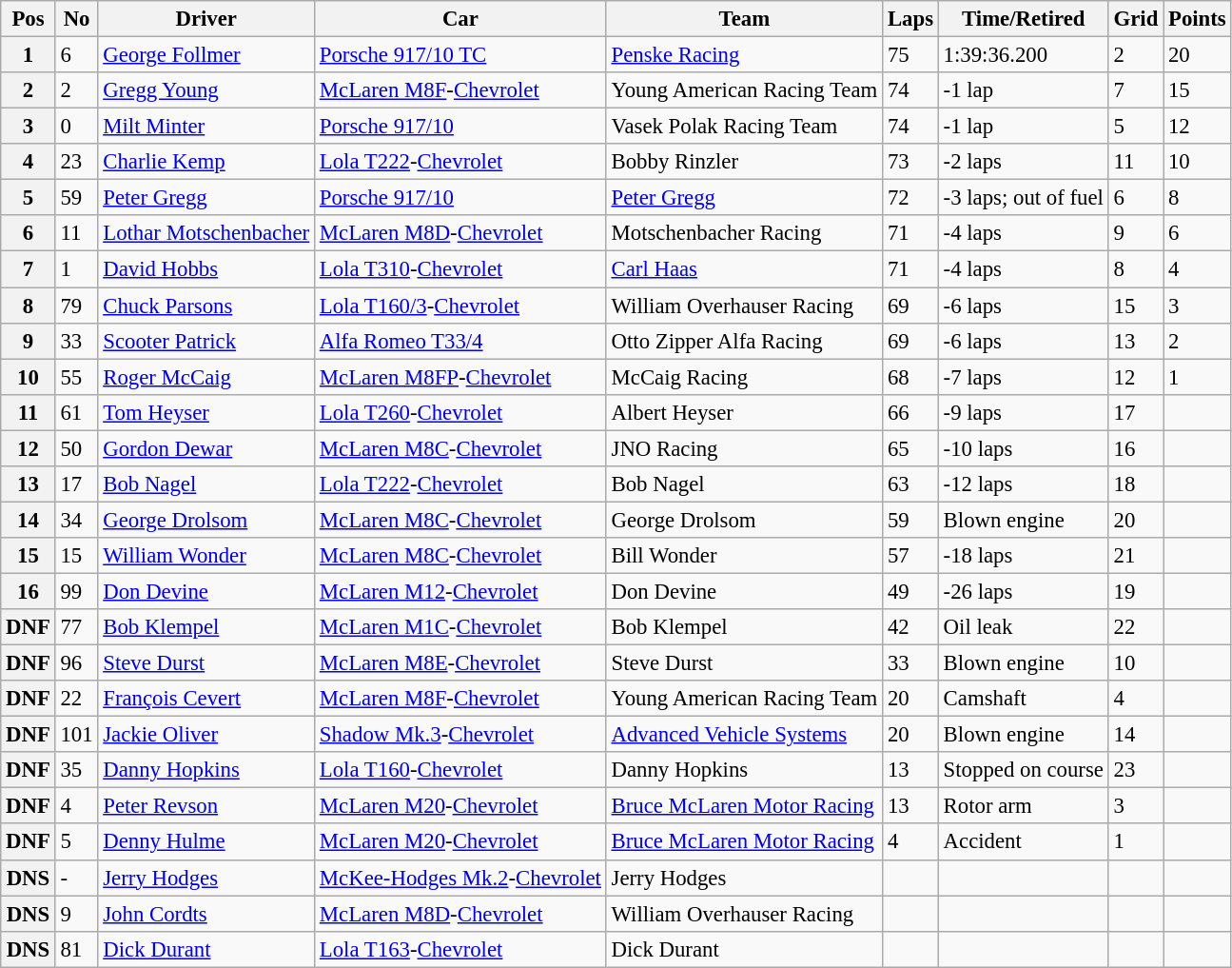<table class="wikitable" style="font-size: 95%;">
<tr>
<th>Pos</th>
<th>No</th>
<th>Driver</th>
<th>Car</th>
<th>Team</th>
<th>Laps</th>
<th>Time/Retired</th>
<th>Grid</th>
<th>Points</th>
</tr>
<tr>
<th>1</th>
<td>6</td>
<td> <a href='#'>George Follmer</a></td>
<td><a href='#'>Porsche 917/10 TC</a></td>
<td> <a href='#'>Penske Racing</a></td>
<td>75</td>
<td>1:39:36.200</td>
<td>2</td>
<td>20</td>
</tr>
<tr>
<th>2</th>
<td>2</td>
<td> <a href='#'>Gregg Young</a></td>
<td><a href='#'>McLaren M8F</a>-<a href='#'>Chevrolet</a></td>
<td> Young American Racing Team</td>
<td>74</td>
<td>-1 lap</td>
<td>7</td>
<td>15</td>
</tr>
<tr>
<th>3</th>
<td>0</td>
<td> <a href='#'>Milt Minter</a></td>
<td><a href='#'>Porsche 917/10</a></td>
<td> Vasek Polak Racing Team</td>
<td>74</td>
<td>-1 lap</td>
<td>5</td>
<td>12</td>
</tr>
<tr>
<th>4</th>
<td>23</td>
<td> <a href='#'>Charlie Kemp</a></td>
<td><a href='#'>Lola T222</a>-<a href='#'>Chevrolet</a></td>
<td> Bobby Rinzler</td>
<td>73</td>
<td>-2 laps</td>
<td>11</td>
<td>10</td>
</tr>
<tr>
<th>5</th>
<td>59</td>
<td> <a href='#'>Peter Gregg</a></td>
<td><a href='#'>Porsche 917/10</a></td>
<td> <a href='#'>Peter Gregg</a></td>
<td>72</td>
<td>-3 laps; out of fuel</td>
<td>6</td>
<td>8</td>
</tr>
<tr>
<th>6</th>
<td>11</td>
<td> <a href='#'>Lothar Motschenbacher</a></td>
<td><a href='#'>McLaren M8D</a>-<a href='#'>Chevrolet</a></td>
<td> Motschenbacher Racing</td>
<td>71</td>
<td>-4 laps</td>
<td>9</td>
<td>6</td>
</tr>
<tr>
<th>7</th>
<td>1</td>
<td> <a href='#'>David Hobbs</a></td>
<td><a href='#'>Lola T310</a>-<a href='#'>Chevrolet</a></td>
<td> <a href='#'>Carl Haas</a></td>
<td>71</td>
<td>-4 laps</td>
<td>8</td>
<td>4</td>
</tr>
<tr>
<th>8</th>
<td>79</td>
<td> <a href='#'>Chuck Parsons</a></td>
<td><a href='#'>Lola T160/3</a>-<a href='#'>Chevrolet</a></td>
<td> William Overhauser Racing</td>
<td>69</td>
<td>-6 laps</td>
<td>15</td>
<td>3</td>
</tr>
<tr>
<th>9</th>
<td>33</td>
<td> <a href='#'>Scooter Patrick</a></td>
<td><a href='#'>Alfa Romeo T33/4</a></td>
<td> Otto Zipper Alfa Racing</td>
<td>69</td>
<td>-6 laps</td>
<td>13</td>
<td>2</td>
</tr>
<tr>
<th>10</th>
<td>55</td>
<td> <a href='#'>Roger McCaig</a></td>
<td><a href='#'>McLaren M8FP</a>-<a href='#'>Chevrolet</a></td>
<td> McCaig Racing</td>
<td>68</td>
<td>-7 laps</td>
<td>12</td>
<td>1</td>
</tr>
<tr>
<th>11</th>
<td>61</td>
<td> <a href='#'>Tom Heyser</a></td>
<td><a href='#'>Lola T260</a>-<a href='#'>Chevrolet</a></td>
<td> Albert Heyser</td>
<td>66</td>
<td>-9 laps</td>
<td>17</td>
<td></td>
</tr>
<tr>
<th>12</th>
<td>50</td>
<td> <a href='#'>Gordon Dewar</a></td>
<td><a href='#'>McLaren M8C</a>-<a href='#'>Chevrolet</a></td>
<td> JNO Racing</td>
<td>65</td>
<td>-10 laps</td>
<td>16</td>
<td></td>
</tr>
<tr>
<th>13</th>
<td>17</td>
<td> <a href='#'>Bob Nagel</a></td>
<td><a href='#'>Lola T222</a>-<a href='#'>Chevrolet</a></td>
<td> Bob Nagel</td>
<td>63</td>
<td>-12 laps</td>
<td>18</td>
<td></td>
</tr>
<tr>
<th>14</th>
<td>34</td>
<td> <a href='#'>George Drolsom</a></td>
<td><a href='#'>McLaren M8C</a>-<a href='#'>Chevrolet</a></td>
<td> George Drolsom</td>
<td>59</td>
<td>Blown engine</td>
<td>20</td>
<td></td>
</tr>
<tr>
<th>15</th>
<td>15</td>
<td> <a href='#'>William Wonder</a></td>
<td><a href='#'>McLaren M8C</a>-<a href='#'>Chevrolet</a></td>
<td> Bill Wonder</td>
<td>57</td>
<td>-18 laps</td>
<td>21</td>
<td></td>
</tr>
<tr>
<th>16</th>
<td>99</td>
<td> <a href='#'>Don Devine</a></td>
<td><a href='#'>McLaren M12</a>-<a href='#'>Chevrolet</a></td>
<td> Don Devine</td>
<td>49</td>
<td>-26 laps</td>
<td>19</td>
<td></td>
</tr>
<tr>
<th>DNF</th>
<td>77</td>
<td> <a href='#'>Bob Klempel</a></td>
<td><a href='#'>McLaren M1C</a>-<a href='#'>Chevrolet</a></td>
<td> Bob Klempel</td>
<td>42</td>
<td>Oil leak</td>
<td>22</td>
<td></td>
</tr>
<tr>
<th>DNF</th>
<td>96</td>
<td> <a href='#'>Steve Durst</a></td>
<td><a href='#'>McLaren M8E</a>-<a href='#'>Chevrolet</a></td>
<td> Steve Durst</td>
<td>33</td>
<td>Blown engine</td>
<td>10</td>
<td></td>
</tr>
<tr>
<th>DNF</th>
<td>22</td>
<td> <a href='#'>François Cevert</a></td>
<td><a href='#'>McLaren M8F</a>-<a href='#'>Chevrolet</a></td>
<td> Young American Racing Team</td>
<td>20</td>
<td>Camshaft</td>
<td>4</td>
<td></td>
</tr>
<tr>
<th>DNF</th>
<td>101</td>
<td> <a href='#'>Jackie Oliver</a></td>
<td><a href='#'>Shadow Mk.3</a>-<a href='#'>Chevrolet</a></td>
<td> <a href='#'>Advanced Vehicle Systems</a></td>
<td>20</td>
<td>Blown engine</td>
<td>14</td>
<td></td>
</tr>
<tr>
<th>DNF</th>
<td>35</td>
<td> <a href='#'>Danny Hopkins</a></td>
<td><a href='#'>Lola T160</a>-<a href='#'>Chevrolet</a></td>
<td> Danny Hopkins</td>
<td>13</td>
<td>Stopped on course</td>
<td>23</td>
<td></td>
</tr>
<tr>
<th>DNF</th>
<td>4</td>
<td> <a href='#'>Peter Revson</a></td>
<td><a href='#'>McLaren M20</a>-<a href='#'>Chevrolet</a></td>
<td> <a href='#'>Bruce McLaren Motor Racing</a></td>
<td>13</td>
<td>Rotor arm</td>
<td>3</td>
<td></td>
</tr>
<tr>
<th>DNF</th>
<td>5</td>
<td> <a href='#'>Denny Hulme</a></td>
<td><a href='#'>McLaren M20</a>-<a href='#'>Chevrolet</a></td>
<td> <a href='#'>Bruce McLaren Motor Racing</a></td>
<td>4</td>
<td>Accident</td>
<td>1</td>
<td></td>
</tr>
<tr>
<th>DNS</th>
<td>-</td>
<td> <a href='#'>Jerry Hodges</a></td>
<td><a href='#'>McKee-Hodges Mk.2</a>-<a href='#'>Chevrolet</a></td>
<td> Jerry Hodges</td>
<td></td>
<td></td>
<td></td>
<td></td>
</tr>
<tr>
<th>DNS</th>
<td>9</td>
<td> <a href='#'>John Cordts</a></td>
<td><a href='#'>McLaren M8D</a>-<a href='#'>Chevrolet</a></td>
<td> William Overhauser Racing</td>
<td></td>
<td></td>
<td></td>
<td></td>
</tr>
<tr>
<th>DNS</th>
<td>81</td>
<td> <a href='#'>Dick Durant</a></td>
<td><a href='#'>Lola T163</a>-<a href='#'>Chevrolet</a></td>
<td> Dick Durant</td>
<td></td>
<td></td>
<td></td>
<td></td>
</tr>
</table>
